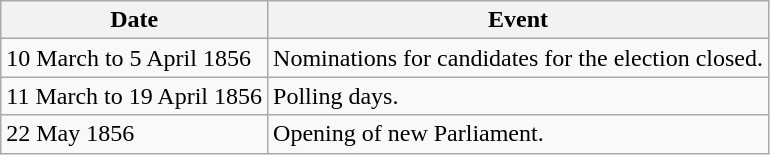<table class="wikitable">
<tr>
<th>Date</th>
<th>Event</th>
</tr>
<tr>
<td>10 March to 5 April 1856</td>
<td>Nominations for candidates for the election closed.</td>
</tr>
<tr>
<td>11 March to 19 April 1856</td>
<td>Polling days.</td>
</tr>
<tr>
<td>22 May 1856</td>
<td>Opening of new Parliament.</td>
</tr>
</table>
